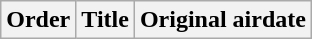<table class="wikitable plainrowheaders">
<tr>
<th>Order</th>
<th>Title</th>
<th>Original airdate<br>











</th>
</tr>
</table>
